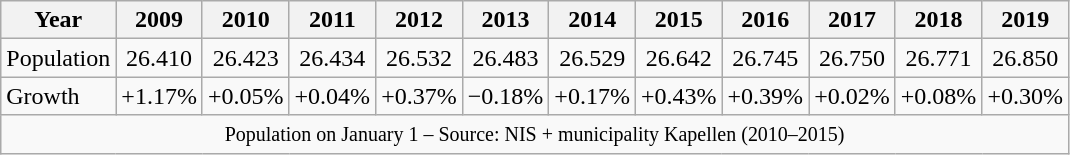<table class="wikitable" align="center">
<tr>
<th>Year</th>
<th>2009</th>
<th>2010</th>
<th>2011</th>
<th>2012</th>
<th>2013</th>
<th>2014</th>
<th>2015</th>
<th>2016</th>
<th>2017</th>
<th>2018</th>
<th>2019</th>
</tr>
<tr>
<td>Population</td>
<td align="center">26.410</td>
<td align="center">26.423</td>
<td align="center">26.434</td>
<td align="center">26.532</td>
<td align="center">26.483</td>
<td align="center">26.529</td>
<td align="center">26.642</td>
<td align="center">26.745</td>
<td align="center">26.750</td>
<td align="center">26.771</td>
<td align="center">26.850</td>
</tr>
<tr>
<td>Growth</td>
<td>+1.17%</td>
<td>+0.05%</td>
<td>+0.04%</td>
<td>+0.37%</td>
<td>−0.18%</td>
<td>+0.17%</td>
<td>+0.43%</td>
<td>+0.39%</td>
<td>+0.02%</td>
<td>+0.08%</td>
<td>+0.30%</td>
</tr>
<tr>
<td colspan="16" align="center"><small>Population on January 1 – Source: NIS + municipality Kapellen (2010–2015)</small></td>
</tr>
</table>
